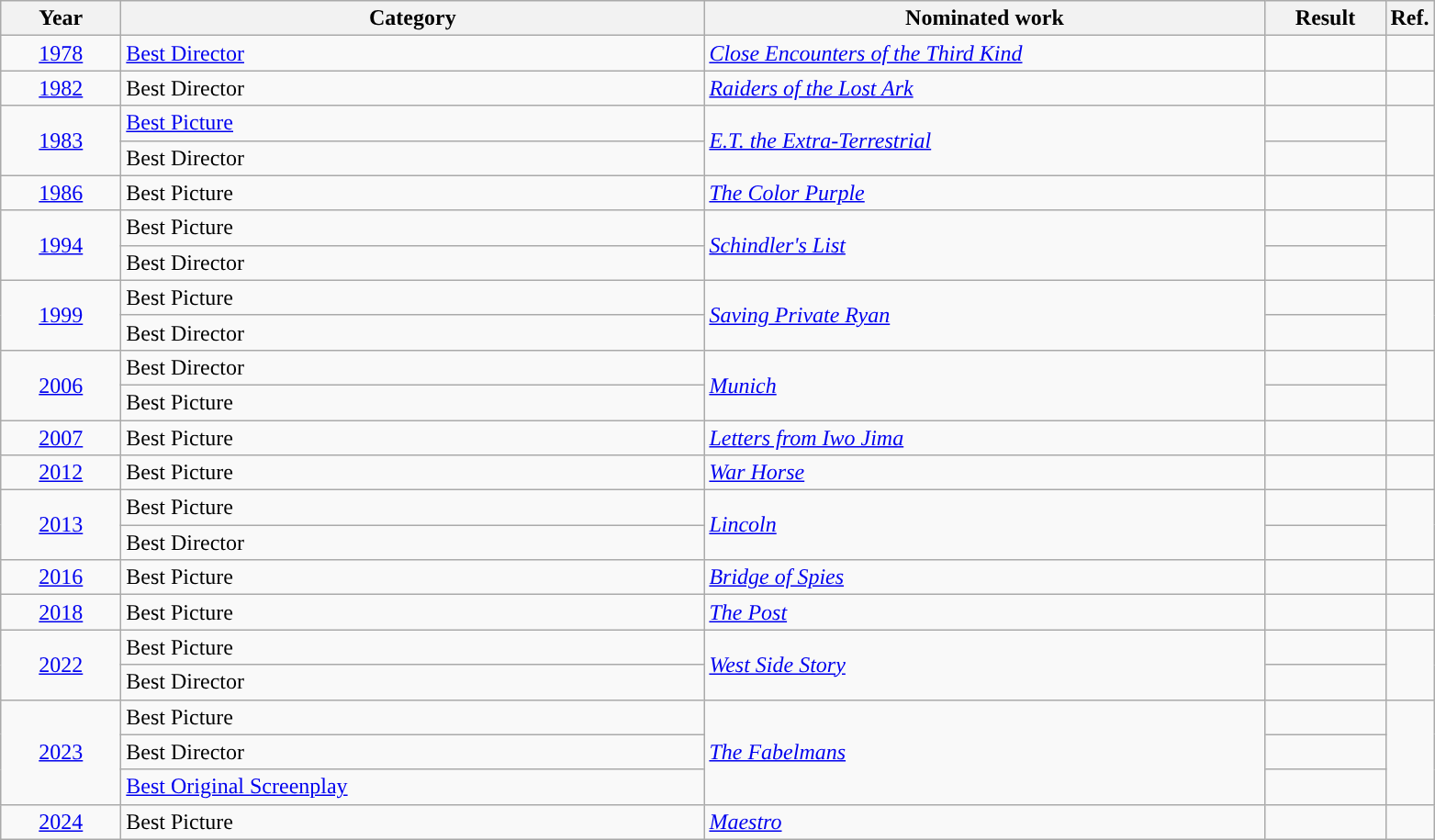<table class="wikitable sortable">
<tr>
<th scope="col" style="width:5em;">Year</th>
<th scope="col" style="width:26em;">Category</th>
<th scope="col" style="width:25em;">Nominated work</th>
<th scope="col" style="width:5em;">Result</th>
<th class=unsortable>Ref.</th>
</tr>
<tr>
<td style="text-align:center;"><a href='#'>1978</a></td>
<td><a href='#'>Best Director</a></td>
<td><em><a href='#'>Close Encounters of the Third Kind</a></em></td>
<td></td>
<td style="text-align:center;"></td>
</tr>
<tr>
<td style="text-align:center;"><a href='#'>1982</a></td>
<td>Best Director</td>
<td><em><a href='#'>Raiders of the Lost Ark</a></em></td>
<td></td>
<td></td>
</tr>
<tr>
<td style="text-align:center;" rowspan="2"><a href='#'>1983</a></td>
<td><a href='#'>Best Picture</a></td>
<td rowspan="2"><em><a href='#'>E.T. the Extra-Terrestrial</a></em></td>
<td></td>
<td rowspan=2, style="text-align:center;"></td>
</tr>
<tr>
<td>Best Director</td>
<td></td>
</tr>
<tr>
<td style="text-align:center;"><a href='#'>1986</a></td>
<td rowspan="1">Best Picture</td>
<td><em><a href='#'>The Color Purple</a></em></td>
<td></td>
<td style="text-align:center;"></td>
</tr>
<tr>
<td style="text-align:center;",  rowspan="2"><a href='#'>1994</a></td>
<td rowspan="1">Best Picture</td>
<td rowspan="2"><em><a href='#'>Schindler's List</a></em></td>
<td></td>
<td rowspan=2, style="text-align:center;"></td>
</tr>
<tr>
<td>Best Director</td>
<td></td>
</tr>
<tr>
<td style="text-align:center;" rowspan="2"><a href='#'>1999</a></td>
<td>Best Picture</td>
<td rowspan="2"><em><a href='#'>Saving Private Ryan</a></em></td>
<td></td>
<td rowspan=2, style="text-align:center;"></td>
</tr>
<tr>
<td rowspan="1">Best Director</td>
<td></td>
</tr>
<tr>
<td style="text-align:center;" rowspan="2"><a href='#'>2006</a></td>
<td rowspan="1">Best Director</td>
<td rowspan="2"><em><a href='#'>Munich</a></em></td>
<td></td>
<td rowspan=2, style="text-align:center;"></td>
</tr>
<tr>
<td rowspan="1”">Best Picture</td>
<td></td>
</tr>
<tr>
<td style="text-align:center;"><a href='#'>2007</a></td>
<td rowspan="1”">Best Picture</td>
<td><em><a href='#'>Letters from Iwo Jima</a></em></td>
<td></td>
<td style="text-align:center;"></td>
</tr>
<tr>
<td style="text-align:center;"><a href='#'>2012</a></td>
<td rowspan="1”">Best Picture</td>
<td><em><a href='#'>War Horse</a></em></td>
<td></td>
<td style="text-align:center;"></td>
</tr>
<tr>
<td style="text-align:center;" rowspan="2"><a href='#'>2013</a></td>
<td rowspan="1”">Best Picture</td>
<td rowspan="2"><em><a href='#'>Lincoln</a></em></td>
<td></td>
<td rowspan=2, style="text-align:center;"></td>
</tr>
<tr>
<td>Best Director</td>
<td></td>
</tr>
<tr>
<td style="text-align:center;"><a href='#'>2016</a></td>
<td rowspan="1">Best Picture</td>
<td><em><a href='#'>Bridge of Spies</a></em></td>
<td></td>
<td style="text-align:center;"></td>
</tr>
<tr>
<td style="text-align:center;"><a href='#'>2018</a></td>
<td rowspan="1">Best Picture</td>
<td><em><a href='#'>The Post</a></em></td>
<td></td>
<td style="text-align:center;"></td>
</tr>
<tr>
<td style="text-align:center;" rowspan="2"><a href='#'>2022</a></td>
<td rowspan="1">Best Picture</td>
<td rowspan="2"><em><a href='#'>West Side Story</a></em></td>
<td></td>
<td rowspan=2, style="text-align:center;"></td>
</tr>
<tr>
<td>Best Director</td>
<td></td>
</tr>
<tr>
<td style="text-align:center;" rowspan="3"><a href='#'>2023</a></td>
<td>Best Picture</td>
<td rowspan="3"><em><a href='#'>The Fabelmans</a></em></td>
<td></td>
<td align="center" rowspan="3"></td>
</tr>
<tr>
<td>Best Director</td>
<td></td>
</tr>
<tr>
<td><a href='#'>Best Original Screenplay</a></td>
<td></td>
</tr>
<tr>
<td style="text-align:center;"><a href='#'>2024</a></td>
<td>Best Picture</td>
<td><em><a href='#'>Maestro</a></em></td>
<td></td>
<td></td>
</tr>
</table>
